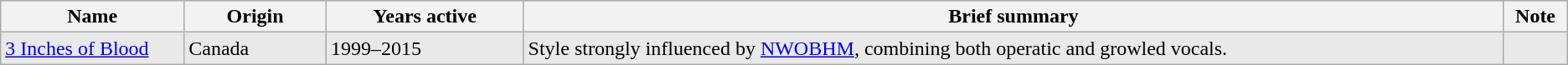<table class= "wikitable sortable sticky-header-multi">
<tr>
<th style="width:11em">Name</th>
<th style="width:8em">Origin</th>
<th style="width:12em">Years active</th>
<th style="width:65em">Brief summary</th>
<th style="width:3em">Note</th>
</tr>
<tr style="background: #e9e9e9;">
<td><a href='#'>3 Inches of Blood</a></td>
<td>Canada</td>
<td>1999–2015</td>
<td>Style strongly influenced by <a href='#'>NWOBHM</a>, combining both operatic and growled vocals.</td>
<td></td>
</tr>
</table>
